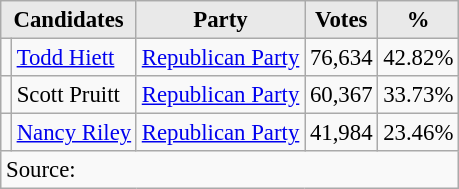<table class=wikitable style="font-size:95%; text-align:right;">
<tr>
<th style="background:#e9e9e9; text-align:center;" colspan="2">Candidates</th>
<th style="background:#e9e9e9; text-align:center;">Party</th>
<th style="background:#e9e9e9; text-align:center;">Votes</th>
<th style="background:#e9e9e9; text-align:center;">%</th>
</tr>
<tr>
<td></td>
<td align=left><a href='#'>Todd Hiett</a></td>
<td align=center><a href='#'>Republican Party</a></td>
<td>76,634</td>
<td>42.82%</td>
</tr>
<tr>
<td></td>
<td align=left>Scott Pruitt</td>
<td align=center><a href='#'>Republican Party</a></td>
<td>60,367</td>
<td>33.73%</td>
</tr>
<tr>
<td></td>
<td align=left><a href='#'>Nancy Riley</a></td>
<td align=center><a href='#'>Republican Party</a></td>
<td>41,984</td>
<td>23.46%</td>
</tr>
<tr>
<td style="text-align:left;" colspan="6">Source:</td>
</tr>
</table>
